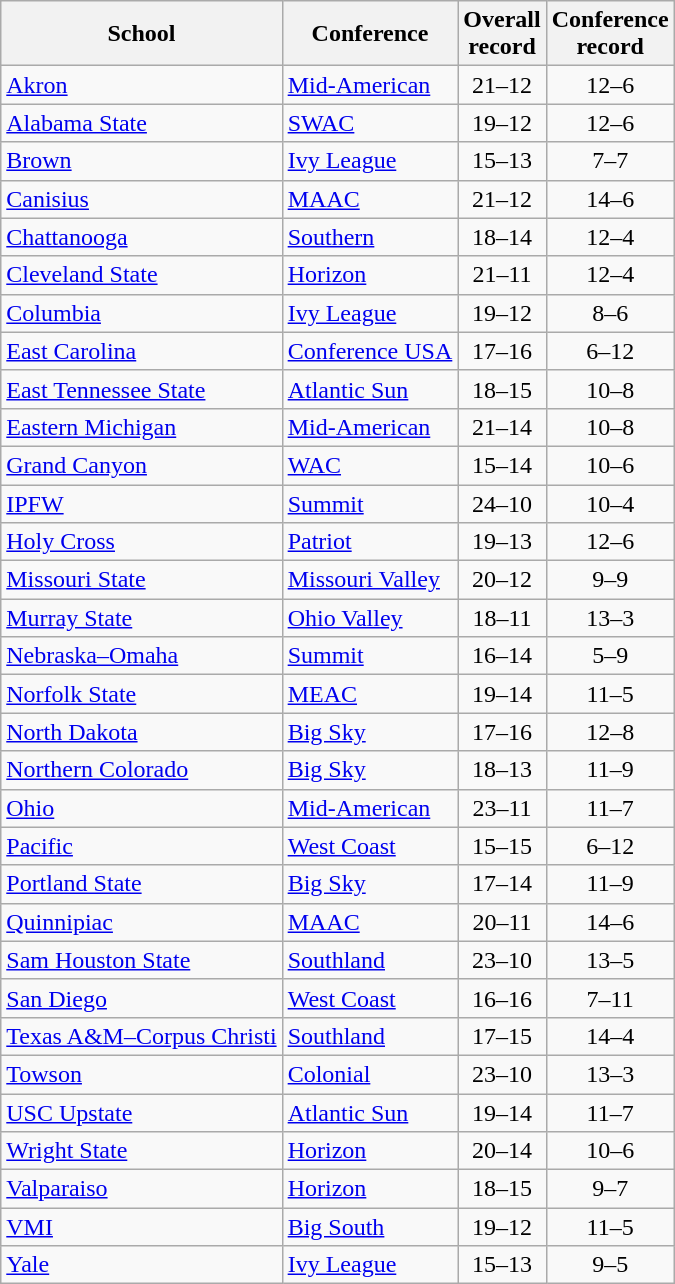<table class="wikitable sortable" style="text-align: center;">
<tr>
<th>School</th>
<th>Conference</th>
<th>Overall<br>record</th>
<th>Conference<br>record</th>
</tr>
<tr>
<td align=left><a href='#'>Akron</a></td>
<td align=left><a href='#'>Mid-American</a></td>
<td>21–12</td>
<td>12–6</td>
</tr>
<tr>
<td align=left><a href='#'>Alabama State</a></td>
<td align=left><a href='#'>SWAC</a></td>
<td>19–12</td>
<td>12–6</td>
</tr>
<tr>
<td align=left><a href='#'>Brown</a></td>
<td align=left><a href='#'>Ivy League</a></td>
<td>15–13</td>
<td>7–7</td>
</tr>
<tr>
<td align=left><a href='#'>Canisius</a></td>
<td align=left><a href='#'>MAAC</a></td>
<td>21–12</td>
<td>14–6</td>
</tr>
<tr>
<td align=left><a href='#'>Chattanooga</a></td>
<td align=left><a href='#'>Southern</a></td>
<td>18–14</td>
<td>12–4</td>
</tr>
<tr>
<td align=left><a href='#'>Cleveland State</a></td>
<td align=left><a href='#'>Horizon</a></td>
<td>21–11</td>
<td>12–4</td>
</tr>
<tr>
<td align=left><a href='#'>Columbia</a></td>
<td align=left><a href='#'>Ivy League</a></td>
<td>19–12</td>
<td>8–6</td>
</tr>
<tr>
<td align=left><a href='#'>East Carolina</a></td>
<td align=left><a href='#'>Conference USA</a></td>
<td>17–16</td>
<td>6–12</td>
</tr>
<tr>
<td align=left><a href='#'>East Tennessee State</a></td>
<td align=left><a href='#'>Atlantic Sun</a></td>
<td>18–15</td>
<td>10–8</td>
</tr>
<tr>
<td align=left><a href='#'>Eastern Michigan</a></td>
<td align=left><a href='#'>Mid-American</a></td>
<td>21–14</td>
<td>10–8</td>
</tr>
<tr>
<td align=left><a href='#'>Grand Canyon</a></td>
<td align=left><a href='#'>WAC</a></td>
<td>15–14</td>
<td>10–6</td>
</tr>
<tr>
<td align=left><a href='#'>IPFW</a></td>
<td align=left><a href='#'>Summit</a></td>
<td>24–10</td>
<td>10–4</td>
</tr>
<tr>
<td align=left><a href='#'>Holy Cross</a></td>
<td align=left><a href='#'>Patriot</a></td>
<td>19–13</td>
<td>12–6</td>
</tr>
<tr>
<td align=left><a href='#'>Missouri State</a></td>
<td align=left><a href='#'>Missouri Valley</a></td>
<td>20–12</td>
<td>9–9</td>
</tr>
<tr>
<td align=left><a href='#'>Murray State</a></td>
<td align=left><a href='#'>Ohio Valley</a></td>
<td>18–11</td>
<td>13–3</td>
</tr>
<tr>
<td align=left><a href='#'>Nebraska–Omaha</a></td>
<td align=left><a href='#'>Summit</a></td>
<td>16–14</td>
<td>5–9</td>
</tr>
<tr>
<td align=left><a href='#'>Norfolk State</a></td>
<td align=left><a href='#'>MEAC</a></td>
<td>19–14</td>
<td>11–5</td>
</tr>
<tr>
<td align=left><a href='#'>North Dakota</a></td>
<td align=left><a href='#'>Big Sky</a></td>
<td>17–16</td>
<td>12–8</td>
</tr>
<tr>
<td align=left><a href='#'>Northern Colorado</a></td>
<td align=left><a href='#'>Big Sky</a></td>
<td>18–13</td>
<td>11–9</td>
</tr>
<tr>
<td align=left><a href='#'>Ohio</a></td>
<td align=left><a href='#'>Mid-American</a></td>
<td>23–11</td>
<td>11–7</td>
</tr>
<tr>
<td align=left><a href='#'>Pacific</a></td>
<td align=left><a href='#'>West Coast</a></td>
<td>15–15</td>
<td>6–12</td>
</tr>
<tr>
<td align=left><a href='#'>Portland State</a></td>
<td align=left><a href='#'>Big Sky</a></td>
<td>17–14</td>
<td>11–9</td>
</tr>
<tr>
<td align=left><a href='#'>Quinnipiac</a></td>
<td align=left><a href='#'>MAAC</a></td>
<td>20–11</td>
<td>14–6</td>
</tr>
<tr>
<td align=left><a href='#'>Sam Houston State</a></td>
<td align=left><a href='#'>Southland</a></td>
<td>23–10</td>
<td>13–5</td>
</tr>
<tr>
<td align=left><a href='#'>San Diego</a></td>
<td align=left><a href='#'>West Coast</a></td>
<td>16–16</td>
<td>7–11</td>
</tr>
<tr>
<td align=left><a href='#'>Texas A&M–Corpus Christi</a></td>
<td align=left><a href='#'>Southland</a></td>
<td>17–15</td>
<td>14–4</td>
</tr>
<tr>
<td align=left><a href='#'>Towson</a></td>
<td align=left><a href='#'>Colonial</a></td>
<td>23–10</td>
<td>13–3</td>
</tr>
<tr>
<td align=left><a href='#'>USC Upstate</a></td>
<td align=left><a href='#'>Atlantic Sun</a></td>
<td>19–14</td>
<td>11–7</td>
</tr>
<tr>
<td align=left><a href='#'>Wright State</a></td>
<td align=left><a href='#'>Horizon</a></td>
<td>20–14</td>
<td>10–6</td>
</tr>
<tr>
<td align=left><a href='#'>Valparaiso</a></td>
<td align=left><a href='#'>Horizon</a></td>
<td>18–15</td>
<td>9–7</td>
</tr>
<tr>
<td align=left><a href='#'>VMI</a></td>
<td align=left><a href='#'>Big South</a></td>
<td>19–12</td>
<td>11–5</td>
</tr>
<tr>
<td align=left><a href='#'>Yale</a></td>
<td align=left><a href='#'>Ivy League</a></td>
<td>15–13</td>
<td>9–5</td>
</tr>
</table>
